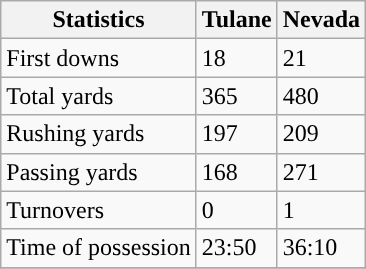<table class="wikitable">
<tr>
<th>Statistics</th>
<th>Tulane</th>
<th>Nevada</th>
</tr>
<tr>
<td>First downs</td>
<td>18</td>
<td>21</td>
</tr>
<tr>
<td>Total yards</td>
<td>365</td>
<td>480</td>
</tr>
<tr>
<td>Rushing yards</td>
<td>197</td>
<td>209</td>
</tr>
<tr>
<td>Passing yards</td>
<td>168</td>
<td>271</td>
</tr>
<tr>
<td>Turnovers</td>
<td>0</td>
<td>1</td>
</tr>
<tr>
<td>Time of possession</td>
<td>23:50</td>
<td>36:10</td>
</tr>
<tr>
</tr>
</table>
